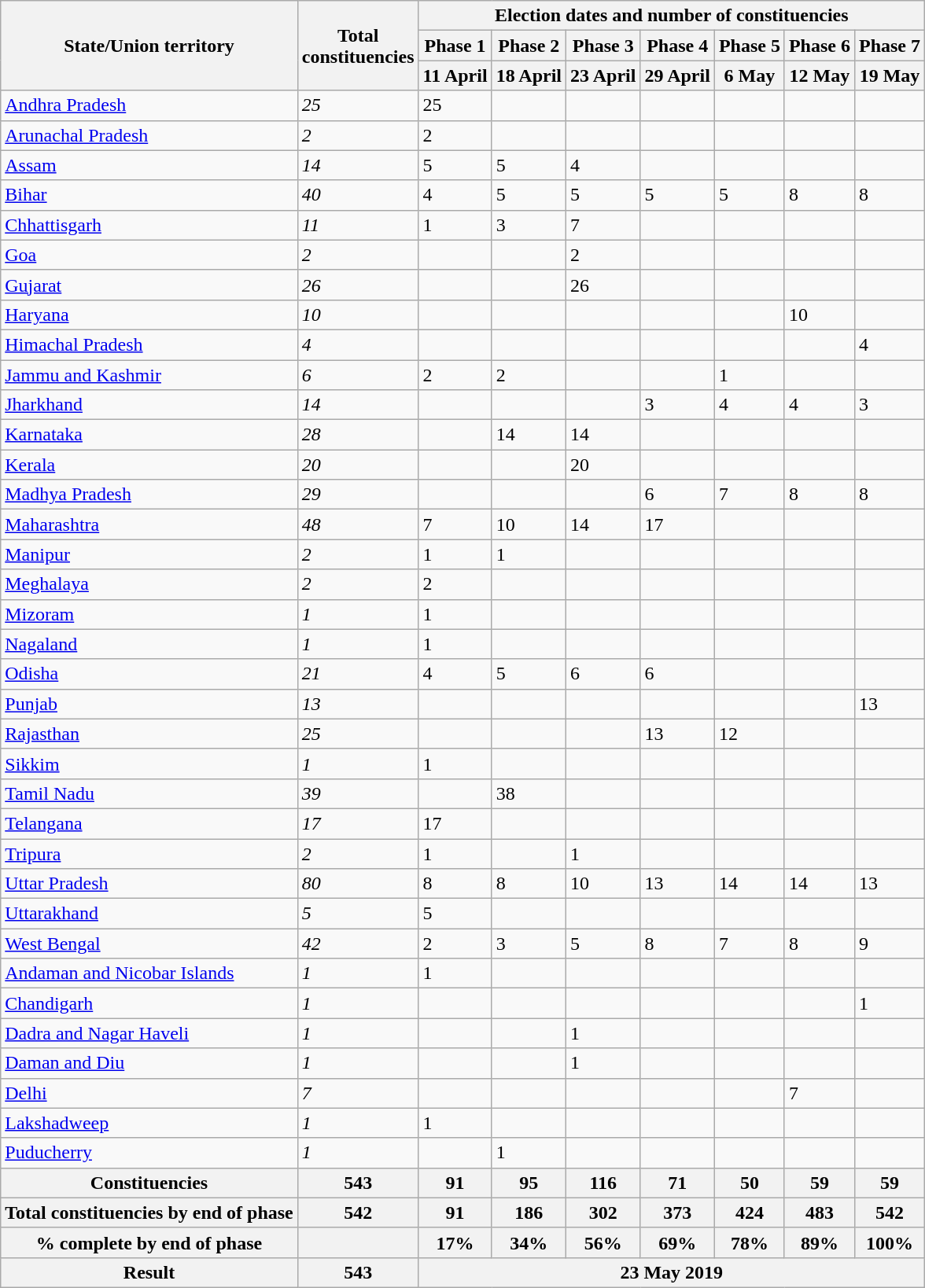<table class="wikitable collapsible">
<tr>
<th rowspan="3">State/Union territory</th>
<th rowspan="3">Total<br>constituencies</th>
<th colspan="7">Election dates and number of constituencies</th>
</tr>
<tr>
<th>Phase 1</th>
<th>Phase 2</th>
<th>Phase 3</th>
<th>Phase 4</th>
<th>Phase 5</th>
<th>Phase 6</th>
<th>Phase 7</th>
</tr>
<tr>
<th>11 April</th>
<th>18 April</th>
<th>23 April</th>
<th>29 April</th>
<th>6 May</th>
<th>12 May</th>
<th>19 May</th>
</tr>
<tr>
<td><a href='#'>Andhra Pradesh</a></td>
<td><em>25</em></td>
<td>25</td>
<td></td>
<td></td>
<td></td>
<td></td>
<td></td>
<td></td>
</tr>
<tr>
<td><a href='#'>Arunachal Pradesh</a></td>
<td><em>2</em></td>
<td>2</td>
<td></td>
<td></td>
<td></td>
<td></td>
<td></td>
<td></td>
</tr>
<tr>
<td><a href='#'>Assam</a></td>
<td><em>14</em></td>
<td>5</td>
<td>5</td>
<td>4</td>
<td></td>
<td></td>
<td></td>
<td></td>
</tr>
<tr>
<td><a href='#'>Bihar</a></td>
<td><em>40</em></td>
<td>4</td>
<td>5</td>
<td>5</td>
<td>5</td>
<td>5</td>
<td>8</td>
<td>8</td>
</tr>
<tr>
<td><a href='#'>Chhattisgarh</a></td>
<td><em>11</em></td>
<td>1</td>
<td>3</td>
<td>7</td>
<td></td>
<td></td>
<td></td>
<td></td>
</tr>
<tr>
<td><a href='#'>Goa</a></td>
<td><em>2</em></td>
<td></td>
<td></td>
<td>2</td>
<td></td>
<td></td>
<td></td>
<td></td>
</tr>
<tr>
<td><a href='#'>Gujarat</a></td>
<td><em>26</em></td>
<td></td>
<td></td>
<td>26</td>
<td></td>
<td></td>
<td></td>
<td></td>
</tr>
<tr>
<td><a href='#'>Haryana</a></td>
<td><em>10</em></td>
<td></td>
<td></td>
<td></td>
<td></td>
<td></td>
<td>10</td>
<td></td>
</tr>
<tr>
<td><a href='#'>Himachal Pradesh</a></td>
<td><em>4</em></td>
<td></td>
<td></td>
<td></td>
<td></td>
<td></td>
<td></td>
<td>4</td>
</tr>
<tr>
<td><a href='#'>Jammu and Kashmir</a></td>
<td><em>6</em></td>
<td>2</td>
<td>2</td>
<td></td>
<td></td>
<td>1</td>
<td></td>
<td></td>
</tr>
<tr>
<td><a href='#'>Jharkhand</a></td>
<td><em>14</em></td>
<td></td>
<td></td>
<td></td>
<td>3</td>
<td>4</td>
<td>4</td>
<td>3</td>
</tr>
<tr>
<td><a href='#'>Karnataka</a></td>
<td><em>28</em></td>
<td></td>
<td>14</td>
<td>14</td>
<td></td>
<td></td>
<td></td>
<td></td>
</tr>
<tr>
<td><a href='#'>Kerala</a></td>
<td><em>20</em></td>
<td></td>
<td></td>
<td>20</td>
<td></td>
<td></td>
<td></td>
<td></td>
</tr>
<tr>
<td><a href='#'>Madhya Pradesh</a></td>
<td><em>29</em></td>
<td></td>
<td></td>
<td></td>
<td>6</td>
<td>7</td>
<td>8</td>
<td>8</td>
</tr>
<tr>
<td><a href='#'>Maharashtra</a></td>
<td><em>48</em></td>
<td>7</td>
<td>10</td>
<td>14</td>
<td>17</td>
<td></td>
<td></td>
<td></td>
</tr>
<tr>
<td><a href='#'>Manipur</a></td>
<td><em>2</em></td>
<td>1</td>
<td>1</td>
<td></td>
<td></td>
<td></td>
<td></td>
<td></td>
</tr>
<tr>
<td><a href='#'>Meghalaya</a></td>
<td><em>2</em></td>
<td>2</td>
<td></td>
<td></td>
<td></td>
<td></td>
<td></td>
<td></td>
</tr>
<tr>
<td><a href='#'>Mizoram</a></td>
<td><em>1</em></td>
<td>1</td>
<td></td>
<td></td>
<td></td>
<td></td>
<td></td>
<td></td>
</tr>
<tr>
<td><a href='#'>Nagaland</a></td>
<td><em>1</em></td>
<td>1</td>
<td></td>
<td></td>
<td></td>
<td></td>
<td></td>
<td></td>
</tr>
<tr>
<td><a href='#'>Odisha</a></td>
<td><em>21</em></td>
<td>4</td>
<td>5</td>
<td>6</td>
<td>6</td>
<td></td>
<td></td>
<td></td>
</tr>
<tr>
<td><a href='#'>Punjab</a></td>
<td><em>13</em></td>
<td></td>
<td></td>
<td></td>
<td></td>
<td></td>
<td></td>
<td>13</td>
</tr>
<tr>
<td><a href='#'>Rajasthan</a></td>
<td><em>25</em></td>
<td></td>
<td></td>
<td></td>
<td>13</td>
<td>12</td>
<td></td>
<td></td>
</tr>
<tr>
<td><a href='#'>Sikkim</a></td>
<td><em>1</em></td>
<td>1</td>
<td></td>
<td></td>
<td></td>
<td></td>
<td></td>
<td></td>
</tr>
<tr>
<td><a href='#'>Tamil Nadu</a></td>
<td><em>39</em></td>
<td></td>
<td>38</td>
<td></td>
<td></td>
<td></td>
<td></td>
<td></td>
</tr>
<tr>
<td><a href='#'>Telangana</a></td>
<td><em>17</em></td>
<td>17</td>
<td></td>
<td></td>
<td></td>
<td></td>
<td></td>
<td></td>
</tr>
<tr>
<td><a href='#'>Tripura</a></td>
<td><em>2</em></td>
<td>1</td>
<td></td>
<td>1</td>
<td></td>
<td></td>
<td></td>
<td></td>
</tr>
<tr>
<td><a href='#'>Uttar Pradesh</a></td>
<td><em>80</em></td>
<td>8</td>
<td>8</td>
<td>10</td>
<td>13</td>
<td>14</td>
<td>14</td>
<td>13</td>
</tr>
<tr>
<td><a href='#'>Uttarakhand</a></td>
<td><em>5</em></td>
<td>5</td>
<td></td>
<td></td>
<td></td>
<td></td>
<td></td>
<td></td>
</tr>
<tr>
<td><a href='#'>West Bengal</a></td>
<td><em>42</em></td>
<td>2</td>
<td>3</td>
<td>5</td>
<td>8</td>
<td>7</td>
<td>8</td>
<td>9</td>
</tr>
<tr>
<td><a href='#'>Andaman and Nicobar Islands</a></td>
<td><em>1</em></td>
<td>1</td>
<td></td>
<td></td>
<td></td>
<td></td>
<td></td>
<td></td>
</tr>
<tr>
<td><a href='#'>Chandigarh</a></td>
<td><em>1</em></td>
<td></td>
<td></td>
<td></td>
<td></td>
<td></td>
<td></td>
<td>1</td>
</tr>
<tr>
<td><a href='#'>Dadra and Nagar Haveli</a></td>
<td><em>1</em></td>
<td></td>
<td></td>
<td>1</td>
<td></td>
<td></td>
<td></td>
<td></td>
</tr>
<tr>
<td><a href='#'>Daman and Diu</a></td>
<td><em>1</em></td>
<td></td>
<td></td>
<td>1</td>
<td></td>
<td></td>
<td></td>
<td></td>
</tr>
<tr>
<td><a href='#'>Delhi</a></td>
<td><em>7</em></td>
<td></td>
<td></td>
<td></td>
<td></td>
<td></td>
<td>7</td>
<td></td>
</tr>
<tr>
<td><a href='#'>Lakshadweep</a></td>
<td><em>1</em></td>
<td>1</td>
<td></td>
<td></td>
<td></td>
<td></td>
<td></td>
<td></td>
</tr>
<tr>
<td><a href='#'>Puducherry</a></td>
<td><em>1</em></td>
<td></td>
<td>1</td>
<td></td>
<td></td>
<td></td>
<td></td>
<td></td>
</tr>
<tr>
<th>Constituencies</th>
<th>543</th>
<th>91</th>
<th>95</th>
<th>116</th>
<th>71</th>
<th>50</th>
<th>59</th>
<th>59</th>
</tr>
<tr>
<th>Total constituencies by end of phase</th>
<th>542</th>
<th>91</th>
<th>186</th>
<th>302</th>
<th>373</th>
<th>424</th>
<th>483</th>
<th>542</th>
</tr>
<tr>
<th>% complete by end of phase</th>
<th></th>
<th>17%</th>
<th>34%</th>
<th>56%</th>
<th>69%</th>
<th>78%</th>
<th>89%</th>
<th>100%</th>
</tr>
<tr>
<th>Result</th>
<th>543</th>
<th colspan="7">23 May 2019</th>
</tr>
</table>
